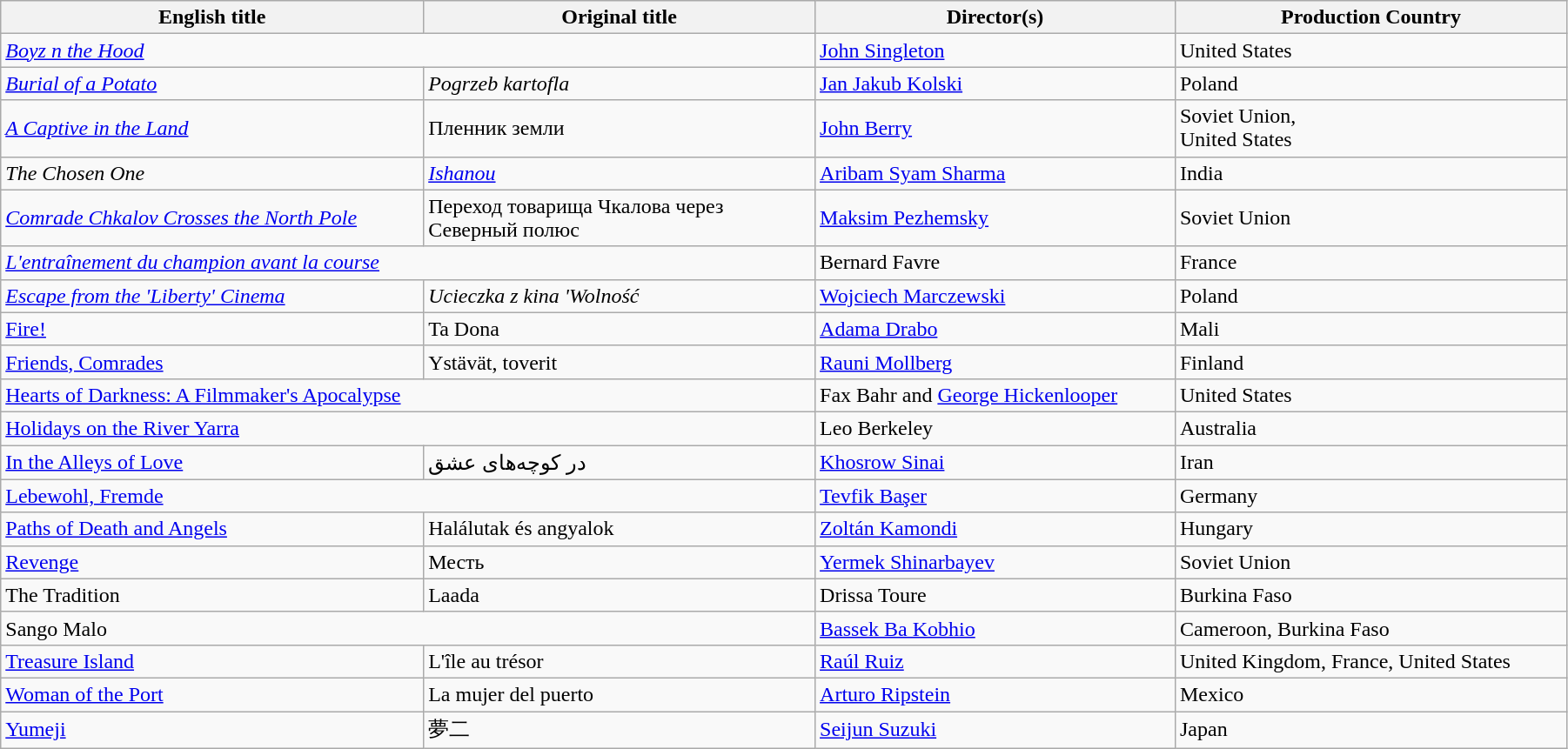<table class="wikitable" width="95%" cellpadding="5">
<tr>
<th width="27%">English title</th>
<th width="25%">Original title</th>
<th width="23%">Director(s)</th>
<th width="25%">Production Country</th>
</tr>
<tr>
<td colspan="2" data-sort-value="Assassin"><em><a href='#'>Boyz n the Hood</a></em></td>
<td><a href='#'>John Singleton</a></td>
<td>United States</td>
</tr>
<tr>
<td><em><a href='#'>Burial of a Potato</a></em></td>
<td><em>Pogrzeb kartofla</em></td>
<td><a href='#'>Jan Jakub Kolski</a></td>
<td>Poland</td>
</tr>
<tr>
<td><em><a href='#'>A Captive in the Land</a></em></td>
<td>Пленник земли</td>
<td><a href='#'>John Berry</a></td>
<td>Soviet Union,<br>United States</td>
</tr>
<tr>
<td><em>The Chosen One</em></td>
<td><em><a href='#'>Ishanou</a></em></td>
<td><a href='#'>Aribam Syam Sharma</a></td>
<td>India</td>
</tr>
<tr>
<td><em><a href='#'>Comrade Chkalov Crosses the North Pole</a></em></td>
<td>Переход товарища Чкалова через Северный полюс</td>
<td><a href='#'>Maksim Pezhemsky</a></td>
<td>Soviet Union</td>
</tr>
<tr>
<td colspan="2"><em><a href='#'>L'entraînement du champion avant la course</a></em></td>
<td>Bernard Favre</td>
<td>France</td>
</tr>
<tr>
<td><em><a href='#'>Escape from the 'Liberty' Cinema</a></em></td>
<td><em>Ucieczka z kina 'Wolność<strong></td>
<td><a href='#'>Wojciech Marczewski</a></td>
<td>Poland</td>
</tr>
<tr>
<td></em><a href='#'>Fire!</a><em></td>
<td></em>Ta Dona<em></td>
<td><a href='#'>Adama Drabo</a></td>
<td>Mali</td>
</tr>
<tr>
<td></em><a href='#'>Friends, Comrades</a><em></td>
<td></em>Ystävät, toverit<em></td>
<td><a href='#'>Rauni Mollberg</a></td>
<td>Finland</td>
</tr>
<tr>
<td colspan="2"></em><a href='#'>Hearts of Darkness: A Filmmaker's Apocalypse</a><em></td>
<td>Fax Bahr and <a href='#'>George Hickenlooper</a></td>
<td>United States</td>
</tr>
<tr>
<td colspan="2"></em><a href='#'>Holidays on the River Yarra</a><em></td>
<td>Leo Berkeley</td>
<td>Australia</td>
</tr>
<tr>
<td></em><a href='#'>In the Alleys of Love</a><em></td>
<td>در کوچه‌های عشق</td>
<td><a href='#'>Khosrow Sinai</a></td>
<td>Iran</td>
</tr>
<tr>
<td colspan="2"></em><a href='#'>Lebewohl, Fremde</a><em></td>
<td><a href='#'>Tevfik Başer</a></td>
<td>Germany</td>
</tr>
<tr>
<td></em><a href='#'>Paths of Death and Angels</a><em></td>
<td></em>Halálutak és angyalok<em></td>
<td><a href='#'>Zoltán Kamondi</a></td>
<td>Hungary</td>
</tr>
<tr>
<td></em><a href='#'>Revenge</a><em></td>
<td>Месть</td>
<td><a href='#'>Yermek Shinarbayev</a></td>
<td>Soviet Union</td>
</tr>
<tr>
<td></em>The Tradition<em></td>
<td></em>Laada<em></td>
<td>Drissa Toure</td>
<td>Burkina Faso</td>
</tr>
<tr>
<td colspan="2"></em>Sango Malo<em></td>
<td><a href='#'>Bassek Ba Kobhio</a></td>
<td>Cameroon, Burkina Faso</td>
</tr>
<tr>
<td><a href='#'></em>Treasure Island<em></a></td>
<td></em>L'île au trésor<em></td>
<td><a href='#'>Raúl Ruiz</a></td>
<td>United Kingdom, France, United States</td>
</tr>
<tr>
<td></em><a href='#'>Woman of the Port</a><em></td>
<td></em>La mujer del puerto<em></td>
<td><a href='#'>Arturo Ripstein</a></td>
<td>Mexico</td>
</tr>
<tr>
<td></em><a href='#'>Yumeji</a><em></td>
<td>夢二</td>
<td><a href='#'>Seijun Suzuki</a></td>
<td>Japan</td>
</tr>
</table>
